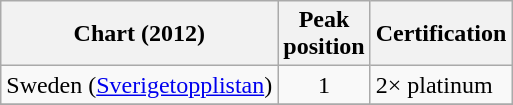<table class="wikitable">
<tr>
<th>Chart (2012)</th>
<th>Peak<br>position</th>
<th>Certification</th>
</tr>
<tr>
<td>Sweden (<a href='#'>Sverigetopplistan</a>)</td>
<td style="text-align:center;">1</td>
<td>2× platinum</td>
</tr>
<tr>
</tr>
</table>
